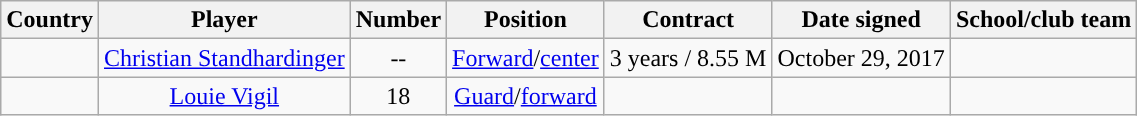<table class="wikitable sortable sortable">
<tr>
<th>Country</th>
<th>Player</th>
<th>Number</th>
<th>Position</th>
<th>Contract</th>
<th>Date signed</th>
<th>School/club team</th>
</tr>
<tr>
<td align=center></td>
<td align=center><a href='#'>Christian Standhardinger</a></td>
<td align=center>--</td>
<td align=center><a href='#'>Forward</a>/<a href='#'>center</a></td>
<td align=center>3 years / 8.55 M</td>
<td align=center>October 29, 2017</td>
<td></td>
</tr>
<tr>
<td align=center></td>
<td align=center><a href='#'>Louie Vigil</a></td>
<td align=center>18</td>
<td align=center><a href='#'>Guard</a>/<a href='#'>forward</a></td>
<td></td>
<td></td>
<td></td>
</tr>
</table>
